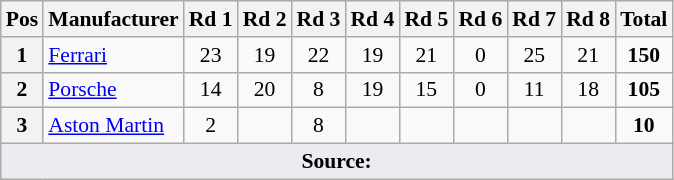<table class="wikitable" style="font-size: 90%;">
<tr>
<th>Pos</th>
<th>Manufacturer</th>
<th>Rd 1</th>
<th>Rd 2</th>
<th>Rd 3</th>
<th>Rd 4</th>
<th>Rd 5</th>
<th>Rd 6</th>
<th>Rd 7</th>
<th>Rd 8</th>
<th>Total</th>
</tr>
<tr>
<th>1</th>
<td> <a href='#'>Ferrari</a></td>
<td align=center>23</td>
<td align=center>19</td>
<td align=center>22</td>
<td align=center>19</td>
<td align=center>21</td>
<td align=center>0</td>
<td align=center>25</td>
<td align=center>21</td>
<td align=center><strong>150</strong></td>
</tr>
<tr>
<th>2</th>
<td> <a href='#'>Porsche</a></td>
<td align=center>14</td>
<td align=center>20</td>
<td align=center>8</td>
<td align=center>19</td>
<td align=center>15</td>
<td align=center>0</td>
<td align=center>11</td>
<td align=center>18</td>
<td align=center><strong>105</strong></td>
</tr>
<tr>
<th>3</th>
<td> <a href='#'>Aston Martin</a></td>
<td align=center>2</td>
<td align=center></td>
<td align=center>8</td>
<td align=center></td>
<td align=center></td>
<td align=center></td>
<td align=center></td>
<td align=center></td>
<td align=center><strong>10</strong></td>
</tr>
<tr class="sortbottom">
<td colspan="11" style="background-color:#EAECF0;text-align:center"><strong>Source:</strong></td>
</tr>
</table>
